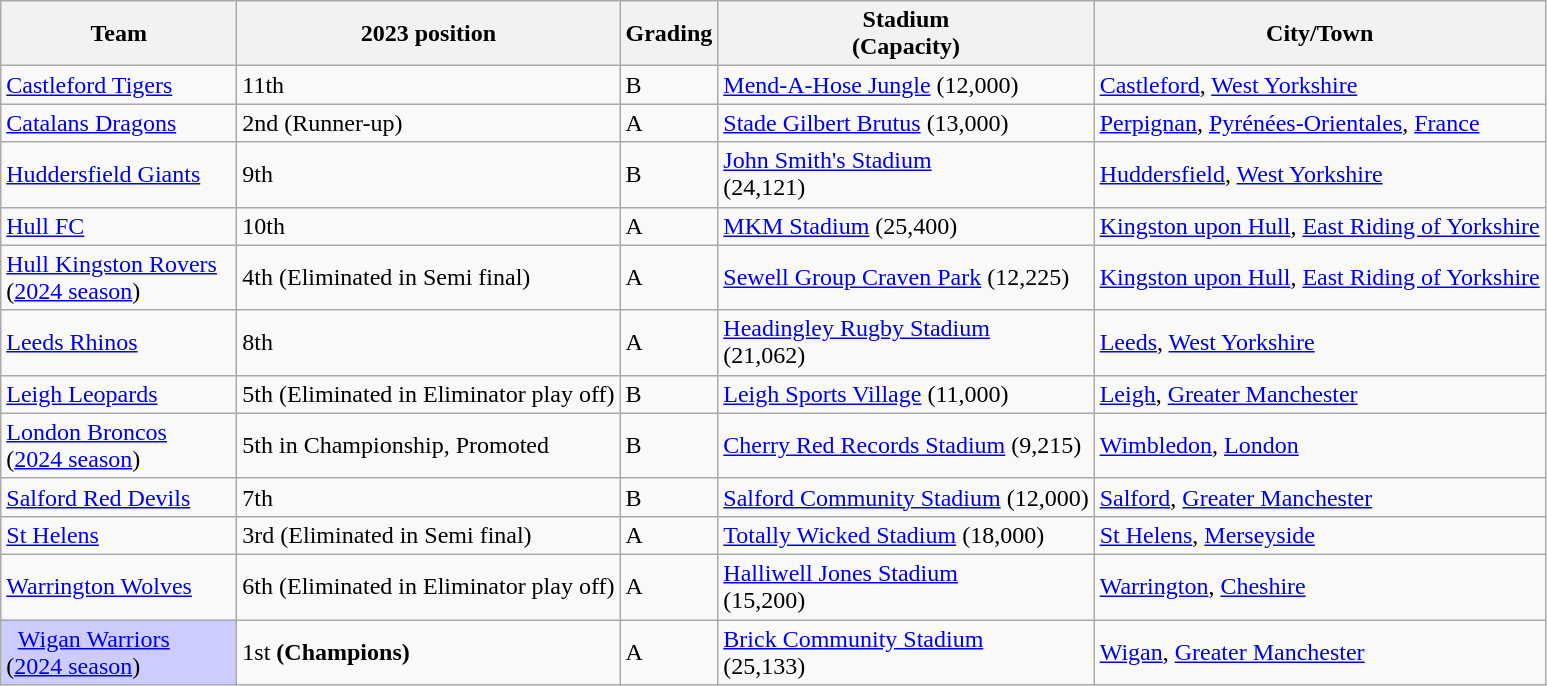<table class="wikitable sortable">
<tr>
<th width=150>Team</th>
<th>2023 position</th>
<th>Grading</th>
<th>Stadium<br>(Capacity)</th>
<th>City/Town</th>
</tr>
<tr>
<td> <a href='#'>Castleford Tigers</a><br></td>
<td>11th</td>
<td>B</td>
<td><a href='#'>Mend-A-Hose Jungle</a> (12,000)</td>
<td><a href='#'>Castleford</a>, <a href='#'>West Yorkshire</a></td>
</tr>
<tr>
<td> <a href='#'>Catalans Dragons</a><br></td>
<td>2nd (Runner-up)</td>
<td>A</td>
<td><a href='#'>Stade Gilbert Brutus</a> (13,000)</td>
<td><a href='#'>Perpignan</a>, <a href='#'>Pyrénées-Orientales</a>, <a href='#'>France</a></td>
</tr>
<tr>
<td> <a href='#'>Huddersfield Giants</a><br></td>
<td>9th</td>
<td>B</td>
<td><a href='#'>John Smith's Stadium</a><br>(24,121)</td>
<td><a href='#'>Huddersfield</a>, <a href='#'>West Yorkshire</a></td>
</tr>
<tr>
<td> <a href='#'>Hull FC</a><br></td>
<td>10th</td>
<td>A</td>
<td><a href='#'>MKM Stadium</a> (25,400)</td>
<td><a href='#'>Kingston upon Hull</a>, <a href='#'>East Riding of Yorkshire</a></td>
</tr>
<tr>
<td> <a href='#'>Hull Kingston Rovers</a><br>(<a href='#'>2024 season</a>)</td>
<td>4th (Eliminated in Semi final)</td>
<td>A</td>
<td><a href='#'>Sewell Group Craven Park</a> (12,225)</td>
<td><a href='#'>Kingston upon Hull</a>, <a href='#'>East Riding of Yorkshire</a></td>
</tr>
<tr>
<td> <a href='#'>Leeds Rhinos</a><br></td>
<td>8th</td>
<td>A</td>
<td><a href='#'>Headingley Rugby Stadium</a><br>(21,062)</td>
<td><a href='#'>Leeds</a>, <a href='#'>West Yorkshire</a></td>
</tr>
<tr>
<td> <a href='#'>Leigh Leopards</a><br></td>
<td>5th (Eliminated in Eliminator play off)</td>
<td>B</td>
<td><a href='#'>Leigh Sports Village</a> (11,000)</td>
<td><a href='#'>Leigh</a>, <a href='#'>Greater Manchester</a></td>
</tr>
<tr>
<td> <a href='#'>London Broncos</a><br>(<a href='#'>2024 season</a>)</td>
<td>5th in Championship, Promoted</td>
<td>B</td>
<td><a href='#'>Cherry Red Records Stadium</a> (9,215)</td>
<td><a href='#'> Wimbledon</a>, <a href='#'>London</a></td>
</tr>
<tr>
<td> <a href='#'>Salford Red Devils</a><br></td>
<td>7th</td>
<td>B</td>
<td><a href='#'>Salford Community Stadium</a> (12,000)</td>
<td><a href='#'>Salford</a>, <a href='#'>Greater Manchester</a></td>
</tr>
<tr>
<td> <a href='#'>St Helens</a><br></td>
<td>3rd (Eliminated in Semi final)</td>
<td>A</td>
<td><a href='#'>Totally Wicked Stadium</a> (18,000)</td>
<td><a href='#'>St Helens</a>, <a href='#'>Merseyside</a></td>
</tr>
<tr>
<td> <a href='#'>Warrington Wolves</a></td>
<td>6th (Eliminated in Eliminator play off)</td>
<td>A</td>
<td><a href='#'>Halliwell Jones Stadium</a><br>(15,200)</td>
<td><a href='#'>Warrington</a>, <a href='#'>Cheshire</a></td>
</tr>
<tr>
<td style="background:#ccccff; width:15px;">  <a href='#'>Wigan Warriors</a><br>(<a href='#'>2024 season</a>)</td>
<td>1st <strong>(Champions)</strong></td>
<td>A</td>
<td><a href='#'>Brick Community Stadium</a><br>(25,133)</td>
<td><a href='#'>Wigan</a>, <a href='#'>Greater Manchester</a></td>
</tr>
</table>
